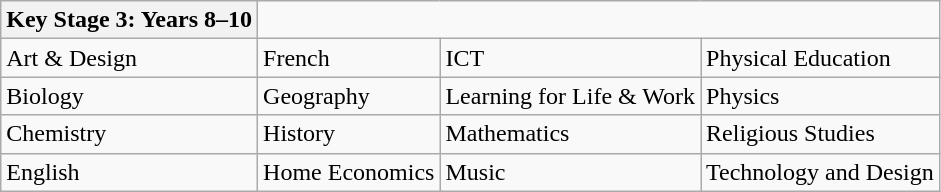<table class="wikitable">
<tr>
<th>Key Stage 3: Years 8–10</th>
</tr>
<tr>
<td>Art & Design</td>
<td>French</td>
<td>ICT</td>
<td>Physical Education</td>
</tr>
<tr>
<td>Biology</td>
<td>Geography</td>
<td>Learning for Life & Work</td>
<td>Physics</td>
</tr>
<tr>
<td>Chemistry</td>
<td>History</td>
<td>Mathematics</td>
<td>Religious Studies</td>
</tr>
<tr>
<td>English</td>
<td>Home Economics</td>
<td>Music</td>
<td>Technology and Design</td>
</tr>
</table>
